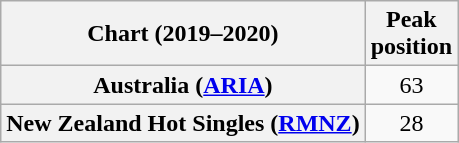<table class="wikitable sortable plainrowheaders" style="text-align:center;">
<tr>
<th scope="col">Chart (2019–2020)</th>
<th scope="col">Peak<br>position</th>
</tr>
<tr>
<th scope="row">Australia (<a href='#'>ARIA</a>)</th>
<td>63</td>
</tr>
<tr>
<th scope="row">New Zealand Hot Singles (<a href='#'>RMNZ</a>)</th>
<td>28</td>
</tr>
</table>
